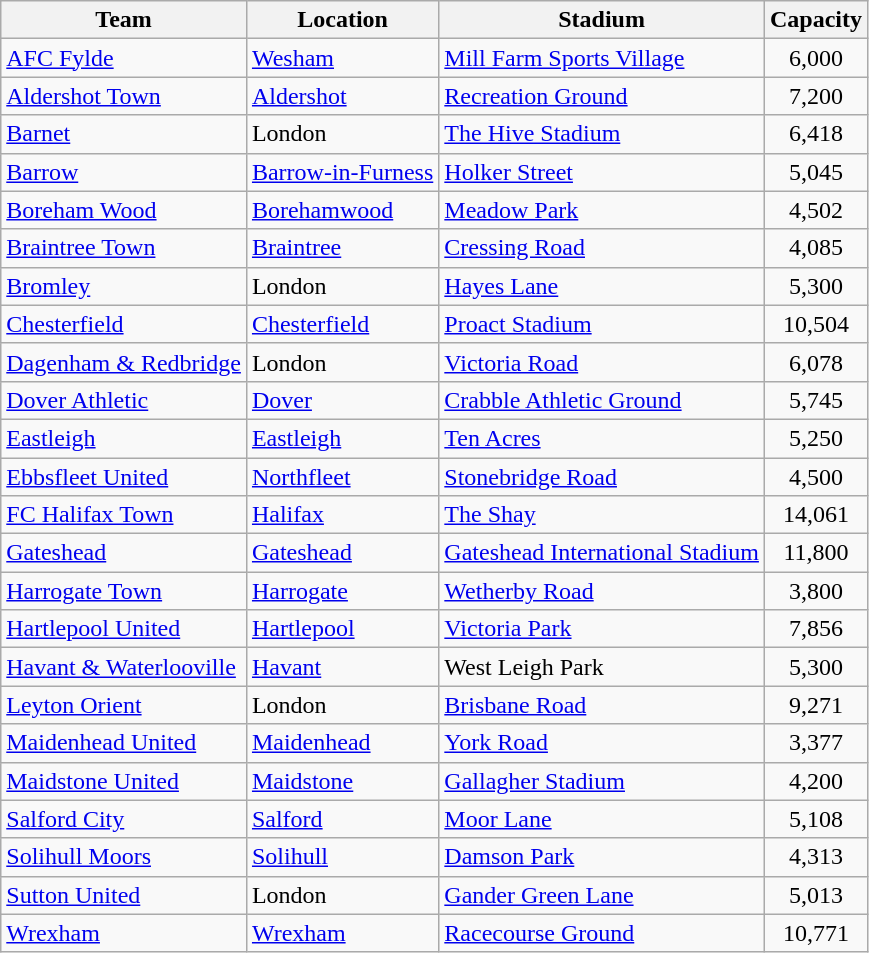<table class="wikitable sortable">
<tr>
<th>Team</th>
<th>Location</th>
<th>Stadium</th>
<th>Capacity</th>
</tr>
<tr>
<td><a href='#'>AFC Fylde</a></td>
<td><a href='#'>Wesham</a></td>
<td><a href='#'>Mill Farm Sports Village</a></td>
<td align="center">6,000</td>
</tr>
<tr>
<td><a href='#'>Aldershot Town</a></td>
<td><a href='#'>Aldershot</a></td>
<td><a href='#'>Recreation Ground</a></td>
<td align="center">7,200</td>
</tr>
<tr>
<td><a href='#'>Barnet</a></td>
<td>London </td>
<td><a href='#'>The Hive Stadium</a></td>
<td align="center">6,418</td>
</tr>
<tr>
<td><a href='#'>Barrow</a></td>
<td><a href='#'>Barrow-in-Furness</a></td>
<td><a href='#'>Holker Street</a></td>
<td align="center">5,045</td>
</tr>
<tr>
<td><a href='#'>Boreham Wood</a></td>
<td><a href='#'>Borehamwood</a></td>
<td><a href='#'>Meadow Park</a></td>
<td align="center">4,502</td>
</tr>
<tr>
<td><a href='#'>Braintree Town</a></td>
<td><a href='#'>Braintree</a></td>
<td><a href='#'>Cressing Road</a></td>
<td align="center">4,085</td>
</tr>
<tr>
<td><a href='#'>Bromley</a></td>
<td>London </td>
<td><a href='#'>Hayes Lane</a></td>
<td align="center">5,300</td>
</tr>
<tr>
<td><a href='#'>Chesterfield</a></td>
<td><a href='#'>Chesterfield</a></td>
<td><a href='#'>Proact Stadium</a></td>
<td align="center">10,504</td>
</tr>
<tr>
<td><a href='#'>Dagenham & Redbridge</a></td>
<td>London </td>
<td><a href='#'>Victoria Road</a></td>
<td align="center">6,078</td>
</tr>
<tr>
<td><a href='#'>Dover Athletic</a></td>
<td><a href='#'>Dover</a></td>
<td><a href='#'>Crabble Athletic Ground</a></td>
<td align="center">5,745</td>
</tr>
<tr>
<td><a href='#'>Eastleigh</a></td>
<td><a href='#'>Eastleigh</a></td>
<td><a href='#'>Ten Acres</a></td>
<td align="center">5,250</td>
</tr>
<tr>
<td><a href='#'>Ebbsfleet United</a></td>
<td><a href='#'>Northfleet</a></td>
<td><a href='#'>Stonebridge Road</a></td>
<td align="center">4,500</td>
</tr>
<tr>
<td><a href='#'>FC Halifax Town</a></td>
<td><a href='#'>Halifax</a></td>
<td><a href='#'>The Shay</a></td>
<td align="center">14,061</td>
</tr>
<tr>
<td><a href='#'>Gateshead</a></td>
<td><a href='#'>Gateshead</a></td>
<td><a href='#'>Gateshead International Stadium</a></td>
<td align="center">11,800</td>
</tr>
<tr>
<td><a href='#'>Harrogate Town</a></td>
<td><a href='#'>Harrogate</a></td>
<td><a href='#'>Wetherby Road</a></td>
<td align="center">3,800</td>
</tr>
<tr>
<td><a href='#'>Hartlepool United</a></td>
<td><a href='#'>Hartlepool</a></td>
<td><a href='#'>Victoria Park</a></td>
<td align="center">7,856</td>
</tr>
<tr>
<td><a href='#'>Havant & Waterlooville</a></td>
<td><a href='#'>Havant</a></td>
<td>West Leigh Park</td>
<td align="center">5,300</td>
</tr>
<tr>
<td><a href='#'>Leyton Orient</a></td>
<td>London </td>
<td><a href='#'>Brisbane Road</a></td>
<td align="center">9,271</td>
</tr>
<tr>
<td><a href='#'>Maidenhead United</a></td>
<td><a href='#'>Maidenhead</a></td>
<td><a href='#'>York Road</a></td>
<td align="center">3,377</td>
</tr>
<tr>
<td><a href='#'>Maidstone United</a></td>
<td><a href='#'>Maidstone</a></td>
<td><a href='#'>Gallagher Stadium</a></td>
<td align="center">4,200</td>
</tr>
<tr>
<td><a href='#'>Salford City</a></td>
<td><a href='#'>Salford</a></td>
<td><a href='#'>Moor Lane</a></td>
<td align="center">5,108</td>
</tr>
<tr>
<td><a href='#'>Solihull Moors</a></td>
<td><a href='#'>Solihull</a></td>
<td><a href='#'>Damson Park</a></td>
<td align="center">4,313</td>
</tr>
<tr>
<td><a href='#'>Sutton United</a></td>
<td>London </td>
<td><a href='#'>Gander Green Lane</a></td>
<td align="center">5,013</td>
</tr>
<tr>
<td><a href='#'>Wrexham</a></td>
<td><a href='#'>Wrexham</a></td>
<td><a href='#'>Racecourse Ground</a></td>
<td align="center">10,771</td>
</tr>
</table>
